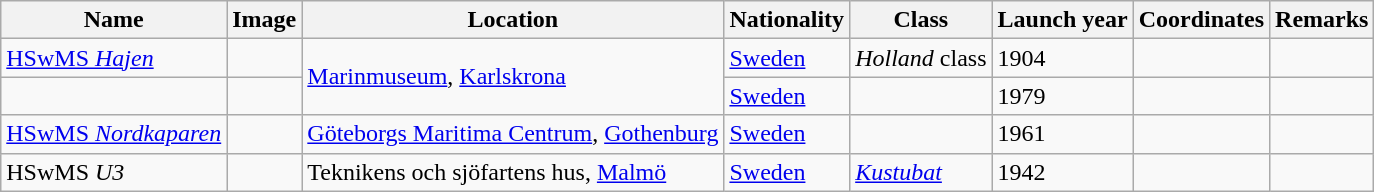<table class="wikitable sortable">
<tr>
<th>Name</th>
<th>Image</th>
<th>Location</th>
<th>Nationality</th>
<th>Class</th>
<th>Launch year</th>
<th>Coordinates</th>
<th>Remarks</th>
</tr>
<tr>
<td><a href='#'>HSwMS <em>Hajen</em></a></td>
<td></td>
<td rowspan="2"><a href='#'>Marinmuseum</a>, <a href='#'>Karlskrona</a></td>
<td> <a href='#'>Sweden</a></td>
<td><em>Holland</em> class</td>
<td>1904</td>
<td></td>
<td></td>
</tr>
<tr>
<td></td>
<td></td>
<td> <a href='#'>Sweden</a></td>
<td></td>
<td>1979</td>
<td></td>
<td></td>
</tr>
<tr>
<td><a href='#'>HSwMS <em>Nordkaparen</em></a></td>
<td></td>
<td><a href='#'>Göteborgs Maritima Centrum</a>, <a href='#'>Gothenburg</a></td>
<td> <a href='#'>Sweden</a></td>
<td></td>
<td>1961</td>
<td></td>
<td></td>
</tr>
<tr>
<td>HSwMS <em>U3</em></td>
<td></td>
<td>Teknikens och sjöfartens hus, <a href='#'>Malmö</a></td>
<td> <a href='#'>Sweden</a></td>
<td><a href='#'><em>Kustubat</em></a></td>
<td>1942</td>
<td></td>
<td></td>
</tr>
</table>
